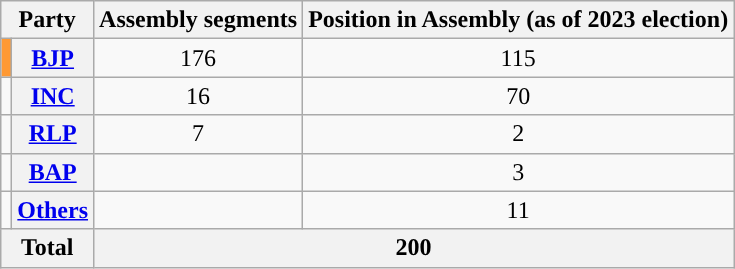<table class="wikitable" style="text-align:center">
<tr>
<th colspan=2>Party</th>
<th>Assembly segments</th>
<th>Position in Assembly (as of 2023 election)</th>
</tr>
<tr>
<td bgcolor=#FF9933></td>
<th><a href='#'>BJP</a></th>
<td>176</td>
<td>115</td>
</tr>
<tr>
<td></td>
<th><a href='#'>INC</a></th>
<td>16</td>
<td>70</td>
</tr>
<tr>
<td></td>
<th><a href='#'>RLP</a></th>
<td>7</td>
<td>2</td>
</tr>
<tr>
<td></td>
<th><a href='#'>BAP</a></th>
<td></td>
<td>3</td>
</tr>
<tr>
<td></td>
<th><a href='#'>Others</a></th>
<td></td>
<td>11</td>
</tr>
<tr>
<th colspan=2>Total</th>
<th colspan=2>200</th>
</tr>
</table>
